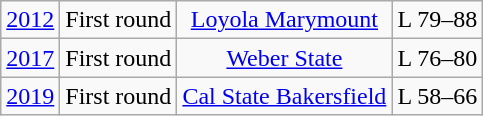<table class="wikitable">
<tr align="center">
<td><a href='#'>2012</a></td>
<td>First round</td>
<td><a href='#'>Loyola Marymount</a></td>
<td>L 79–88</td>
</tr>
<tr align="center">
<td><a href='#'>2017</a></td>
<td>First round</td>
<td><a href='#'>Weber State</a></td>
<td>L 76–80</td>
</tr>
<tr align="center">
<td><a href='#'>2019</a></td>
<td>First round</td>
<td><a href='#'>Cal State Bakersfield</a></td>
<td>L 58–66</td>
</tr>
</table>
